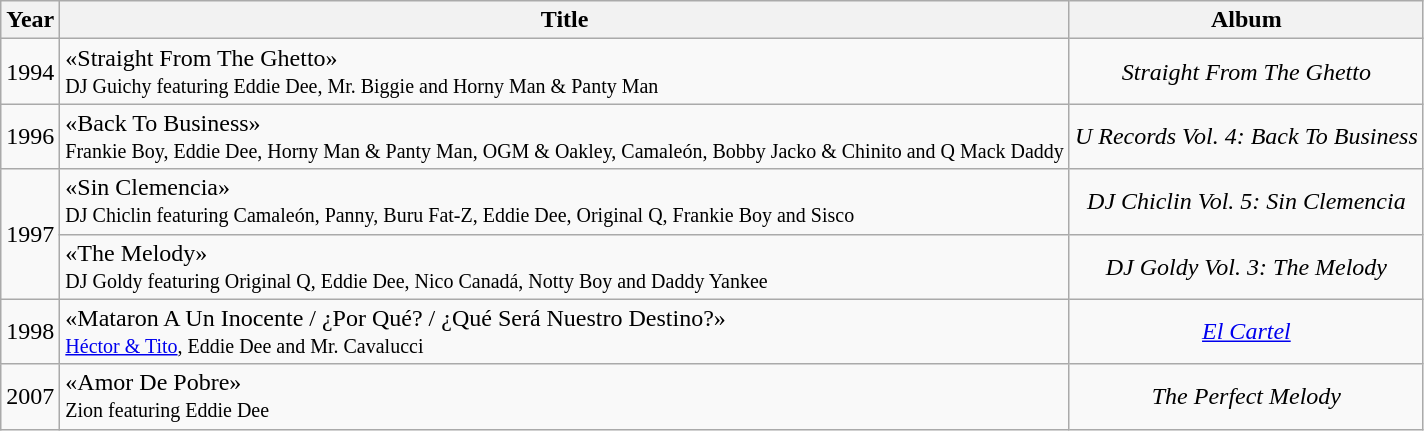<table class="wikitable">
<tr>
<th align="center">Year</th>
<th align="center">Title</th>
<th align="center">Album</th>
</tr>
<tr>
<td align="center">1994</td>
<td>«Straight From The Ghetto»<br><small>DJ Guichy featuring Eddie Dee, Mr. Biggie and Horny Man & Panty Man</small></td>
<td align="center"><em>Straight From The Ghetto</em></td>
</tr>
<tr>
<td align="center">1996</td>
<td>«Back To Business»<br><small>Frankie Boy, Eddie Dee, Horny Man & Panty Man, OGM & Oakley, Camaleón, Bobby Jacko & Chinito and Q Mack Daddy</small></td>
<td align="center"><em>U Records Vol. 4: Back To Business</em></td>
</tr>
<tr>
<td align="center" rowspan="2">1997</td>
<td>«Sin Clemencia»<br><small>DJ Chiclin featuring Camaleón, Panny, Buru Fat-Z, Eddie Dee, Original Q, Frankie Boy and Sisco</small></td>
<td align="center"><em>DJ Chiclin Vol. 5: Sin Clemencia</em></td>
</tr>
<tr>
<td>«The Melody» <br><small>DJ Goldy featuring Original Q, Eddie Dee, Nico Canadá, Notty Boy and Daddy Yankee</small></td>
<td align="center"><em>DJ Goldy Vol. 3: The Melody</em></td>
</tr>
<tr>
<td align="center">1998</td>
<td>«Mataron A Un Inocente / ¿Por Qué? / ¿Qué Será Nuestro Destino?»<br><small><a href='#'>Héctor & Tito</a>, Eddie Dee and Mr. Cavalucci</small></td>
<td align="center"><em><a href='#'>El Cartel</a></em></td>
</tr>
<tr>
<td align="center">2007</td>
<td>«Amor De Pobre»<br><small>Zion featuring Eddie Dee</small></td>
<td align="center"><em>The Perfect Melody</em></td>
</tr>
</table>
